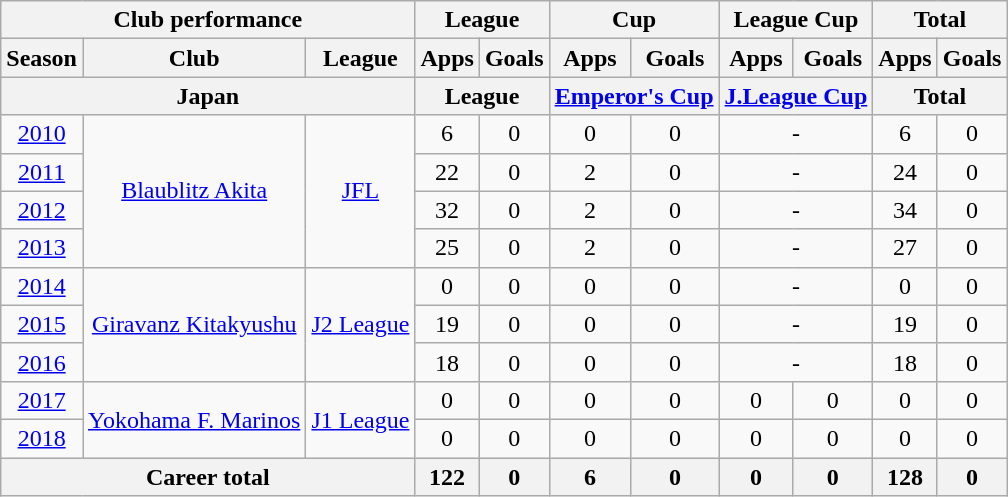<table class="wikitable" style="text-align:center">
<tr>
<th colspan=3>Club performance</th>
<th colspan=2>League</th>
<th colspan=2>Cup</th>
<th colspan=2>League Cup</th>
<th colspan=2>Total</th>
</tr>
<tr>
<th>Season</th>
<th>Club</th>
<th>League</th>
<th>Apps</th>
<th>Goals</th>
<th>Apps</th>
<th>Goals</th>
<th>Apps</th>
<th>Goals</th>
<th>Apps</th>
<th>Goals</th>
</tr>
<tr>
<th colspan=3>Japan</th>
<th colspan=2>League</th>
<th colspan=2><a href='#'>Emperor's Cup</a></th>
<th colspan=2><a href='#'>J.League Cup</a></th>
<th colspan=2>Total</th>
</tr>
<tr>
<td><a href='#'>2010</a></td>
<td rowspan="4"><a href='#'>Blaublitz Akita</a></td>
<td rowspan="4"><a href='#'>JFL</a></td>
<td>6</td>
<td>0</td>
<td>0</td>
<td>0</td>
<td colspan="2">-</td>
<td>6</td>
<td>0</td>
</tr>
<tr>
<td><a href='#'>2011</a></td>
<td>22</td>
<td>0</td>
<td>2</td>
<td>0</td>
<td colspan="2">-</td>
<td>24</td>
<td>0</td>
</tr>
<tr>
<td><a href='#'>2012</a></td>
<td>32</td>
<td>0</td>
<td>2</td>
<td>0</td>
<td colspan="2">-</td>
<td>34</td>
<td>0</td>
</tr>
<tr>
<td><a href='#'>2013</a></td>
<td>25</td>
<td>0</td>
<td>2</td>
<td>0</td>
<td colspan="2">-</td>
<td>27</td>
<td>0</td>
</tr>
<tr>
<td><a href='#'>2014</a></td>
<td rowspan="3"><a href='#'>Giravanz Kitakyushu</a></td>
<td rowspan="3"><a href='#'>J2 League</a></td>
<td>0</td>
<td>0</td>
<td>0</td>
<td>0</td>
<td colspan="2">-</td>
<td>0</td>
<td>0</td>
</tr>
<tr>
<td><a href='#'>2015</a></td>
<td>19</td>
<td>0</td>
<td>0</td>
<td>0</td>
<td colspan="2">-</td>
<td>19</td>
<td>0</td>
</tr>
<tr>
<td><a href='#'>2016</a></td>
<td>18</td>
<td>0</td>
<td>0</td>
<td>0</td>
<td colspan="2">-</td>
<td>18</td>
<td>0</td>
</tr>
<tr>
<td><a href='#'>2017</a></td>
<td rowspan="2"><a href='#'>Yokohama F. Marinos</a></td>
<td rowspan="2"><a href='#'>J1 League</a></td>
<td>0</td>
<td>0</td>
<td>0</td>
<td>0</td>
<td>0</td>
<td>0</td>
<td>0</td>
<td>0</td>
</tr>
<tr>
<td><a href='#'>2018</a></td>
<td>0</td>
<td>0</td>
<td>0</td>
<td>0</td>
<td>0</td>
<td>0</td>
<td>0</td>
<td>0</td>
</tr>
<tr>
<th colspan=3>Career total</th>
<th>122</th>
<th>0</th>
<th>6</th>
<th>0</th>
<th>0</th>
<th>0</th>
<th>128</th>
<th>0</th>
</tr>
</table>
